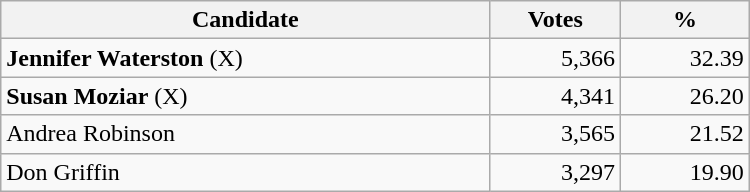<table style="width:500px;" class="wikitable">
<tr>
<th align="center">Candidate</th>
<th align="center">Votes</th>
<th align="center">%</th>
</tr>
<tr>
<td align="left"><strong>Jennifer Waterston</strong> (X)</td>
<td align="right">5,366</td>
<td align="right">32.39</td>
</tr>
<tr>
<td align="left"><strong>Susan Moziar</strong> (X)</td>
<td align="right">4,341</td>
<td align="right">26.20</td>
</tr>
<tr>
<td align="left">Andrea Robinson</td>
<td align="right">3,565</td>
<td align="right">21.52</td>
</tr>
<tr>
<td align="left">Don Griffin</td>
<td align="right">3,297</td>
<td align="right">19.90</td>
</tr>
</table>
